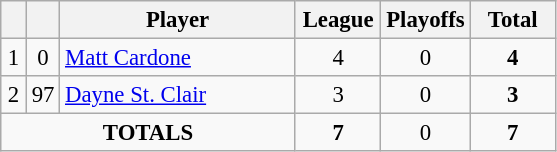<table class="wikitable sortable" style="font-size: 95%; text-align: center;">
<tr>
<th width=10></th>
<th width=10></th>
<th width=150>Player</th>
<th width=50>League</th>
<th width=50>Playoffs</th>
<th width=50>Total</th>
</tr>
<tr>
<td>1</td>
<td>0</td>
<td align=left> <a href='#'>Matt Cardone</a></td>
<td>4</td>
<td>0</td>
<td><strong>4</strong></td>
</tr>
<tr>
<td>2</td>
<td>97</td>
<td align=left> <a href='#'>Dayne St. Clair</a></td>
<td>3</td>
<td>0</td>
<td><strong>3</strong></td>
</tr>
<tr>
<td colspan="3"><strong>TOTALS</strong></td>
<td><strong>7</strong></td>
<td>0</td>
<td><strong>7</strong></td>
</tr>
</table>
